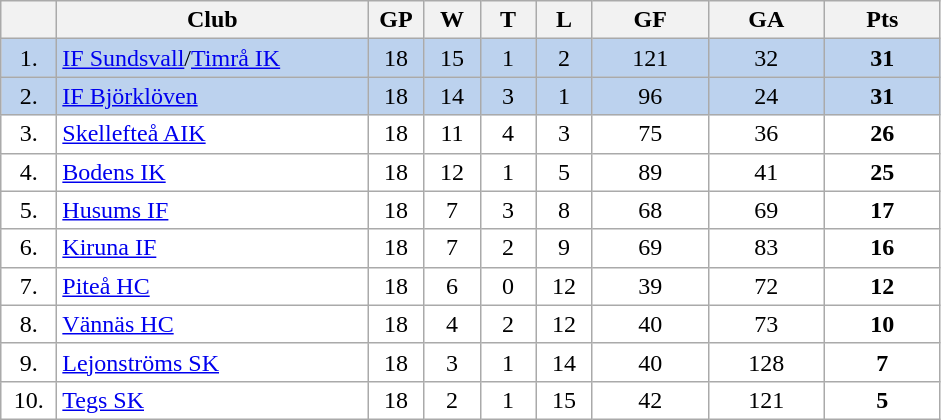<table class="wikitable">
<tr>
<th width="30"></th>
<th width="200">Club</th>
<th width="30">GP</th>
<th width="30">W</th>
<th width="30">T</th>
<th width="30">L</th>
<th width="70">GF</th>
<th width="70">GA</th>
<th width="70">Pts</th>
</tr>
<tr bgcolor="#BCD2EE" align="center">
<td>1.</td>
<td align="left"><a href='#'>IF Sundsvall</a>/<a href='#'>Timrå IK</a></td>
<td>18</td>
<td>15</td>
<td>1</td>
<td>2</td>
<td>121</td>
<td>32</td>
<td><strong>31</strong></td>
</tr>
<tr bgcolor="#BCD2EE" align="center">
<td>2.</td>
<td align="left"><a href='#'>IF Björklöven</a></td>
<td>18</td>
<td>14</td>
<td>3</td>
<td>1</td>
<td>96</td>
<td>24</td>
<td><strong>31</strong></td>
</tr>
<tr bgcolor="#FFFFFF" align="center">
<td>3.</td>
<td align="left"><a href='#'>Skellefteå AIK</a></td>
<td>18</td>
<td>11</td>
<td>4</td>
<td>3</td>
<td>75</td>
<td>36</td>
<td><strong>26</strong></td>
</tr>
<tr bgcolor="#FFFFFF" align="center">
<td>4.</td>
<td align="left"><a href='#'>Bodens IK</a></td>
<td>18</td>
<td>12</td>
<td>1</td>
<td>5</td>
<td>89</td>
<td>41</td>
<td><strong>25</strong></td>
</tr>
<tr bgcolor="#FFFFFF" align="center">
<td>5.</td>
<td align="left"><a href='#'>Husums IF</a></td>
<td>18</td>
<td>7</td>
<td>3</td>
<td>8</td>
<td>68</td>
<td>69</td>
<td><strong>17</strong></td>
</tr>
<tr bgcolor="#FFFFFF" align="center">
<td>6.</td>
<td align="left"><a href='#'>Kiruna IF</a></td>
<td>18</td>
<td>7</td>
<td>2</td>
<td>9</td>
<td>69</td>
<td>83</td>
<td><strong>16</strong></td>
</tr>
<tr bgcolor="#FFFFFF" align="center">
<td>7.</td>
<td align="left"><a href='#'>Piteå HC</a></td>
<td>18</td>
<td>6</td>
<td>0</td>
<td>12</td>
<td>39</td>
<td>72</td>
<td><strong>12</strong></td>
</tr>
<tr bgcolor="#FFFFFF" align="center">
<td>8.</td>
<td align="left"><a href='#'>Vännäs HC</a></td>
<td>18</td>
<td>4</td>
<td>2</td>
<td>12</td>
<td>40</td>
<td>73</td>
<td><strong>10</strong></td>
</tr>
<tr bgcolor="#FFFFFF" align="center">
<td>9.</td>
<td align="left"><a href='#'>Lejonströms SK</a></td>
<td>18</td>
<td>3</td>
<td>1</td>
<td>14</td>
<td>40</td>
<td>128</td>
<td><strong>7</strong></td>
</tr>
<tr bgcolor="#FFFFFF" align="center">
<td>10.</td>
<td align="left"><a href='#'>Tegs SK</a></td>
<td>18</td>
<td>2</td>
<td>1</td>
<td>15</td>
<td>42</td>
<td>121</td>
<td><strong>5</strong></td>
</tr>
</table>
